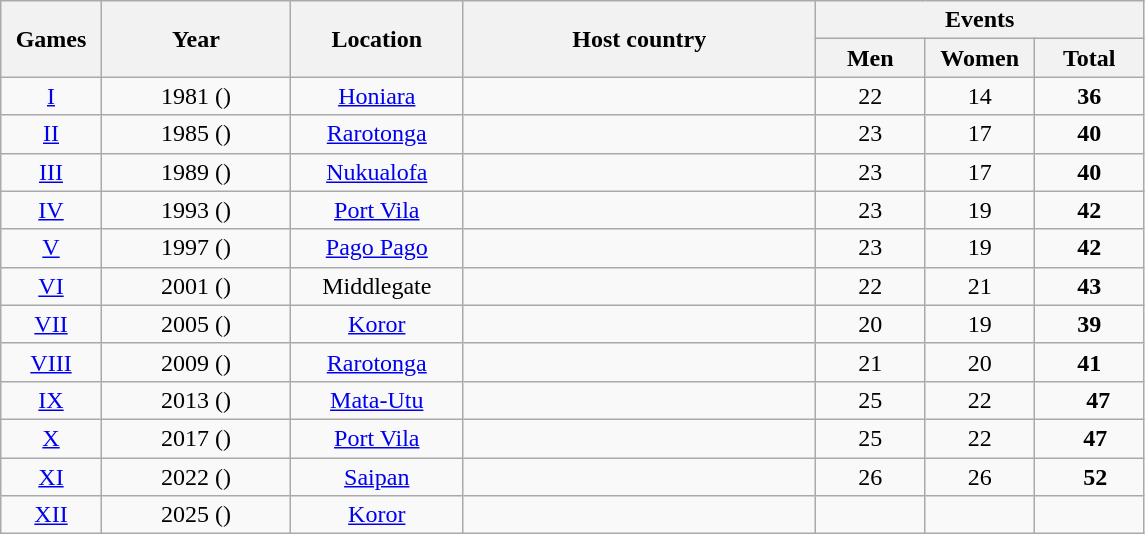<table class=wikitable style="text-align:center">
<tr>
<th rowspan="2" scope="col" style="width:4em; padding:1px;">Games</th>
<th rowspan="2" scope="col" style="width:7.7em; padding:1px;">Year</th>
<th rowspan="2" scope="col" style="width:7em; padding:1px;">Location</th>
<th rowspan="2" scope="col" style="width:14.5em; padding:1px;">Host country</th>
<th colspan="3">Events</th>
</tr>
<tr>
<th style="width:4.1em;">Men</th>
<th style="width:4.1em;">Women</th>
<th style="width:4.1em;">Total</th>
</tr>
<tr>
<td><a href='#'>I</a></td>
<td>1981 ()</td>
<td><a href='#'>Honiara</a></td>
<td align=left></td>
<td>22</td>
<td>14</td>
<td><strong>36</strong></td>
</tr>
<tr>
<td><a href='#'>II</a></td>
<td>1985 ()</td>
<td><a href='#'>Rarotonga</a></td>
<td align=left></td>
<td>23</td>
<td>17</td>
<td><strong>40</strong></td>
</tr>
<tr>
<td><a href='#'>III</a></td>
<td>1989 ()</td>
<td><a href='#'>Nukualofa</a></td>
<td align=left></td>
<td>23</td>
<td>17</td>
<td><strong>40</strong></td>
</tr>
<tr>
<td><a href='#'>IV</a></td>
<td>1993 ()</td>
<td><a href='#'>Port Vila</a></td>
<td align=left></td>
<td>23</td>
<td>19</td>
<td><strong>42</strong></td>
</tr>
<tr>
<td><a href='#'>V</a></td>
<td>1997 ()</td>
<td><a href='#'>Pago Pago</a></td>
<td align=left></td>
<td>23</td>
<td>19</td>
<td><strong>42</strong></td>
</tr>
<tr>
<td><a href='#'>VI</a></td>
<td>2001 ()</td>
<td>Middlegate</td>
<td align=left></td>
<td>22</td>
<td>21</td>
<td><strong>43</strong></td>
</tr>
<tr>
<td><a href='#'>VII</a></td>
<td>2005 ()</td>
<td><a href='#'>Koror</a></td>
<td align=left></td>
<td>20</td>
<td>19</td>
<td><strong>39</strong></td>
</tr>
<tr>
<td><a href='#'>VIII</a></td>
<td>2009 ()</td>
<td><a href='#'>Rarotonga</a></td>
<td align=left></td>
<td>21</td>
<td>20</td>
<td><strong>41</strong></td>
</tr>
<tr>
<td><a href='#'>IX</a></td>
<td>2013 ()</td>
<td><a href='#'>Mata-Utu</a></td>
<td align=left></td>
<td>25</td>
<td>22</td>
<td>   <strong>47</strong> </td>
</tr>
<tr>
<td><a href='#'>X</a></td>
<td>2017 ()</td>
<td><a href='#'>Port Vila</a></td>
<td align=left></td>
<td>25</td>
<td>22</td>
<td>  <strong>47</strong> </td>
</tr>
<tr>
<td><a href='#'>XI</a></td>
<td>2022 ()</td>
<td><a href='#'>Saipan</a></td>
<td align=left></td>
<td>26</td>
<td>26</td>
<td>  <strong>52</strong> </td>
</tr>
<tr>
<td><a href='#'>XII</a></td>
<td>2025 ()</td>
<td><a href='#'>Koror</a></td>
<td align=left></td>
<td></td>
<td></td>
<td></td>
</tr>
</table>
